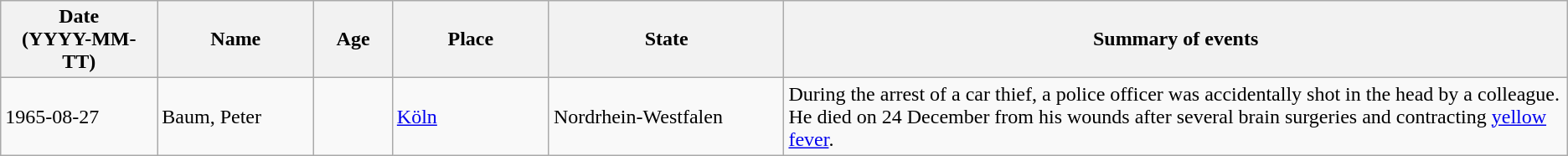<table class="wikitable sortable static-row-numbers static-row-header-text">
<tr>
<th style="width:10%;">Date<br>(YYYY-MM-TT)</th>
<th style="width:10%;">Name</th>
<th style="width:5%;">Age</th>
<th style="width:10%;">Place</th>
<th style="width:15%;">State</th>
<th style="width:50%;">Summary of events</th>
</tr>
<tr>
<td>1965-08-27</td>
<td>Baum, Peter</td>
<td></td>
<td><a href='#'>Köln</a></td>
<td>Nordrhein-Westfalen</td>
<td>During the arrest of a car thief, a police officer was accidentally shot in the head by a colleague. He died on 24 December from his wounds after several brain surgeries and contracting <a href='#'>yellow fever</a>.</td>
</tr>
</table>
